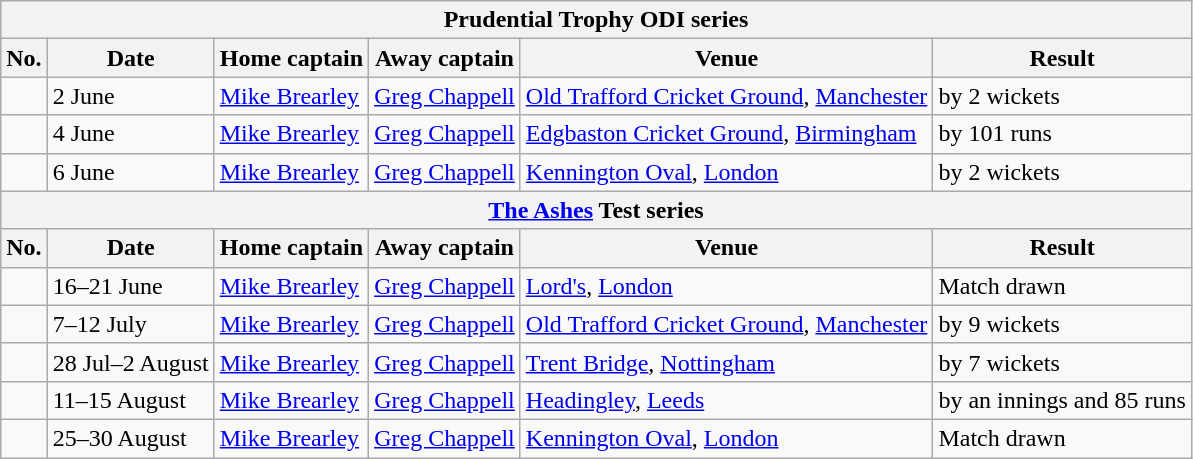<table class="wikitable">
<tr>
<th colspan="9">Prudential Trophy ODI series</th>
</tr>
<tr>
<th>No.</th>
<th>Date</th>
<th>Home captain</th>
<th>Away captain</th>
<th>Venue</th>
<th>Result</th>
</tr>
<tr>
<td></td>
<td>2 June</td>
<td><a href='#'>Mike Brearley</a></td>
<td><a href='#'>Greg Chappell</a></td>
<td><a href='#'>Old Trafford Cricket Ground</a>, <a href='#'>Manchester</a></td>
<td> by 2 wickets</td>
</tr>
<tr>
<td></td>
<td>4 June</td>
<td><a href='#'>Mike Brearley</a></td>
<td><a href='#'>Greg Chappell</a></td>
<td><a href='#'>Edgbaston Cricket Ground</a>, <a href='#'>Birmingham</a></td>
<td> by 101 runs</td>
</tr>
<tr>
<td></td>
<td>6 June</td>
<td><a href='#'>Mike Brearley</a></td>
<td><a href='#'>Greg Chappell</a></td>
<td><a href='#'>Kennington Oval</a>, <a href='#'>London</a></td>
<td> by 2 wickets</td>
</tr>
<tr>
<th colspan="9"><a href='#'>The Ashes</a> Test series</th>
</tr>
<tr>
<th>No.</th>
<th>Date</th>
<th>Home captain</th>
<th>Away captain</th>
<th>Venue</th>
<th>Result</th>
</tr>
<tr>
<td></td>
<td>16–21 June</td>
<td><a href='#'>Mike Brearley</a></td>
<td><a href='#'>Greg Chappell</a></td>
<td><a href='#'>Lord's</a>, <a href='#'>London</a></td>
<td>Match drawn</td>
</tr>
<tr>
<td></td>
<td>7–12 July</td>
<td><a href='#'>Mike Brearley</a></td>
<td><a href='#'>Greg Chappell</a></td>
<td><a href='#'>Old Trafford Cricket Ground</a>, <a href='#'>Manchester</a></td>
<td> by 9 wickets</td>
</tr>
<tr>
<td></td>
<td>28 Jul–2 August</td>
<td><a href='#'>Mike Brearley</a></td>
<td><a href='#'>Greg Chappell</a></td>
<td><a href='#'>Trent Bridge</a>, <a href='#'>Nottingham</a></td>
<td> by 7 wickets</td>
</tr>
<tr>
<td></td>
<td>11–15 August</td>
<td><a href='#'>Mike Brearley</a></td>
<td><a href='#'>Greg Chappell</a></td>
<td><a href='#'>Headingley</a>, <a href='#'>Leeds</a></td>
<td> by an innings and 85 runs</td>
</tr>
<tr>
<td></td>
<td>25–30 August</td>
<td><a href='#'>Mike Brearley</a></td>
<td><a href='#'>Greg Chappell</a></td>
<td><a href='#'>Kennington Oval</a>, <a href='#'>London</a></td>
<td>Match drawn</td>
</tr>
</table>
